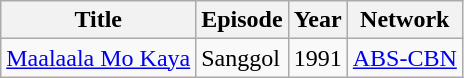<table class="wikitable">
<tr>
<th>Title</th>
<th>Episode</th>
<th>Year</th>
<th>Network</th>
</tr>
<tr>
<td><a href='#'>Maalaala Mo Kaya</a></td>
<td>Sanggol</td>
<td>1991</td>
<td><a href='#'>ABS-CBN</a></td>
</tr>
</table>
